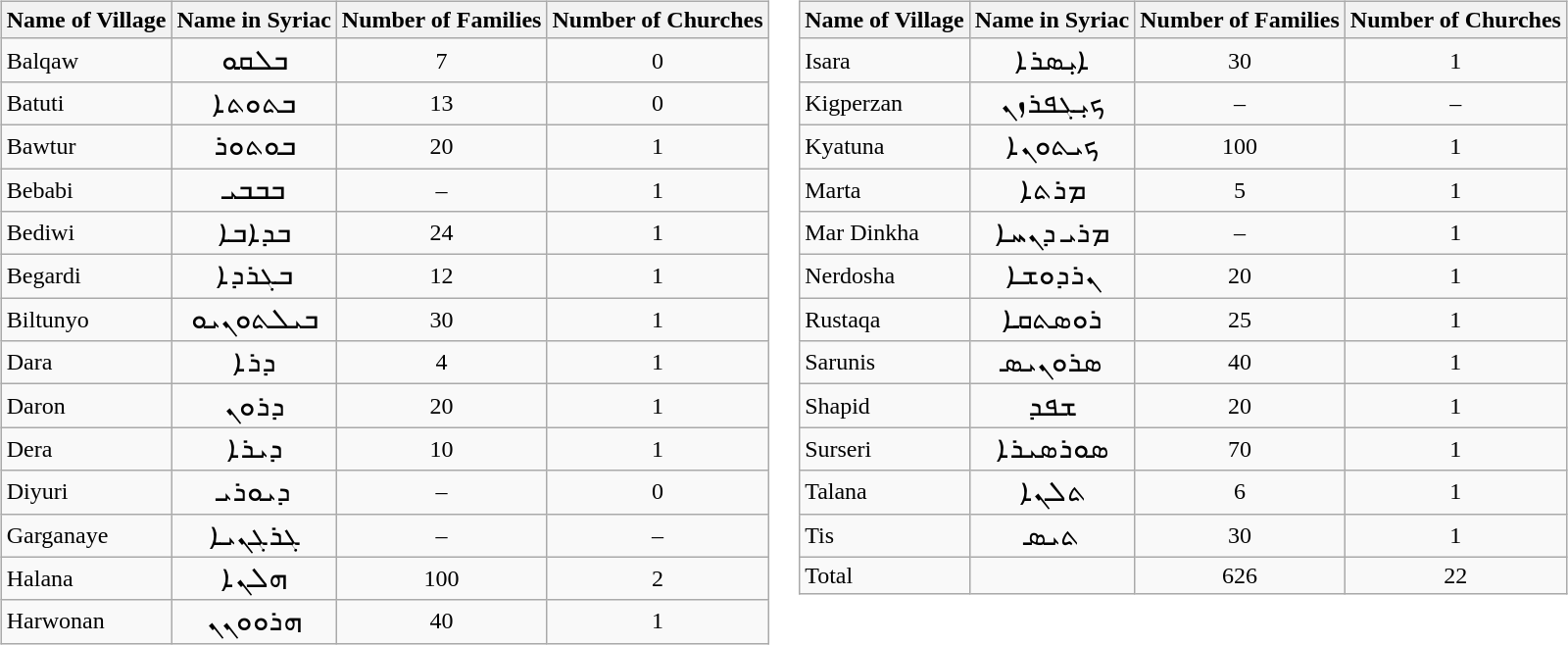<table>
<tr valign=top>
<td><br><table class="wikitable">
<tr>
<th>Name of Village</th>
<th>Name in Syriac</th>
<th>Number of Families</th>
<th>Number of Churches</th>
</tr>
<tr>
<td>Balqaw</td>
<td align=center><big>ܒܠܩܘ</big></td>
<td align=center>7</td>
<td align=center>0</td>
</tr>
<tr>
<td>Batuti</td>
<td align=center><big>ܒܬܘܬܐ</big></td>
<td align=center>13</td>
<td align=center>0</td>
</tr>
<tr>
<td>Bawtur</td>
<td align=center><big>ܒܘܬܘܪ</big></td>
<td align=center>20</td>
<td align=center>1</td>
</tr>
<tr>
<td>Bebabi</td>
<td align=center><big>ܒܒܒܝ</big></td>
<td align=center>–</td>
<td align=center>1</td>
</tr>
<tr>
<td>Bediwi</td>
<td align=center><big>ܒܕܐܒܐ</big></td>
<td align=center>24</td>
<td align=center>1</td>
</tr>
<tr>
<td>Begardi</td>
<td align=center><big>ܒܓܪܕܐ</big></td>
<td align=center>12</td>
<td align=center>1</td>
</tr>
<tr>
<td>Biltunyo</td>
<td align=center><big>ܒܝܠܬܘܢܝܘ</big></td>
<td align=center>30</td>
<td align=center>1</td>
</tr>
<tr>
<td>Dara</td>
<td align=center><big>ܕܪܐ</big></td>
<td align=center>4</td>
<td align=center>1</td>
</tr>
<tr>
<td>Daron</td>
<td align=center><big>ܕܪܘܢ</big></td>
<td align=center>20</td>
<td align=center>1</td>
</tr>
<tr>
<td>Dera</td>
<td align=center><big>ܕܝܪܐ</big></td>
<td align=center>10</td>
<td align=center>1</td>
</tr>
<tr>
<td>Diyuri</td>
<td align=center><big>ܕܝܘܪܝ</big></td>
<td align=center>–</td>
<td align=center>0</td>
</tr>
<tr>
<td>Garganaye</td>
<td align=center><big>ܓܪܓܢܝܐ</big></td>
<td align=center>–</td>
<td align=center>–</td>
</tr>
<tr>
<td>Halana</td>
<td align=center><big>ܗܠܢܐ</big></td>
<td align=center>100</td>
<td align=center>2</td>
</tr>
<tr>
<td>Harwonan</td>
<td align=center><big>ܗܪܘܘܢܢ</big></td>
<td align=center>40</td>
<td align=center>1</td>
</tr>
</table>
</td>
<td><br><table class="wikitable">
<tr>
<th>Name of Village</th>
<th>Name in Syriac</th>
<th>Number of Families</th>
<th>Number of Churches</th>
</tr>
<tr>
<td>Isara</td>
<td align=center><big>ܐܝܼܣܪܐ</big></td>
<td align=center>30</td>
<td align=center>1</td>
</tr>
<tr>
<td>Kigperzan</td>
<td align=center><big>ܟܝܼܓܦܪܙܢ</big></td>
<td align=center>–</td>
<td align=center>–</td>
</tr>
<tr>
<td>Kyatuna</td>
<td align=center><big>ܟܝܬܘܢܐ</big></td>
<td align=center>100</td>
<td align=center>1</td>
</tr>
<tr>
<td>Marta</td>
<td align=center><big>ܡܪܬܐ</big></td>
<td align=center>5</td>
<td align=center>1</td>
</tr>
<tr>
<td>Mar Dinkha</td>
<td align=center><big>ܡܪܝ ܕܢܚܐ</big></td>
<td align=center>–</td>
<td align=center>1</td>
</tr>
<tr>
<td>Nerdosha</td>
<td align=center><big>ܢܪܕܘܫܐ</big></td>
<td align=center>20</td>
<td align=center>1</td>
</tr>
<tr>
<td>Rustaqa</td>
<td align=center><big>ܪܘܣܬܩܐ</big></td>
<td align=center>25</td>
<td align=center>1</td>
</tr>
<tr>
<td>Sarunis</td>
<td align=center><big>ܣܪܘܢܝܣ</big></td>
<td align=center>40</td>
<td align=center>1</td>
</tr>
<tr>
<td>Shapid</td>
<td align=center><big>ܫܦܕ</big></td>
<td align=center>20</td>
<td align=center>1</td>
</tr>
<tr>
<td>Surseri</td>
<td align=center><big>ܣܘܪܣܝܪܐ</big></td>
<td align=center>70</td>
<td align=center>1</td>
</tr>
<tr>
<td>Talana</td>
<td align=center><big>ܬܠܢܐ</big></td>
<td align=center>6</td>
<td align=center>1</td>
</tr>
<tr>
<td>Tis</td>
<td align=center><big>ܬܝܣ</big></td>
<td align=center>30</td>
<td align=center>1</td>
</tr>
<tr>
<td>Total</td>
<td></td>
<td align=center>626</td>
<td align=center>22</td>
</tr>
</table>
</td>
</tr>
</table>
